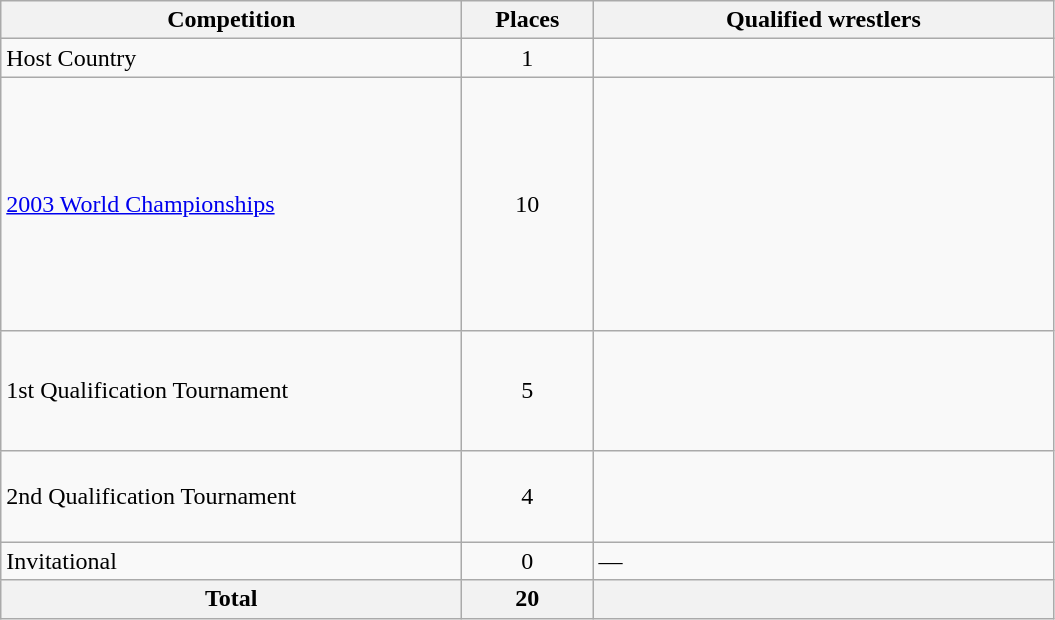<table class = "wikitable">
<tr>
<th width=300>Competition</th>
<th width=80>Places</th>
<th width=300>Qualified wrestlers</th>
</tr>
<tr>
<td>Host Country</td>
<td align="center">1</td>
<td></td>
</tr>
<tr>
<td><a href='#'>2003 World Championships</a></td>
<td align="center">10</td>
<td><br><br><br><br><br><br><br><br><br></td>
</tr>
<tr>
<td>1st Qualification Tournament</td>
<td align="center">5</td>
<td><br><br><br><br></td>
</tr>
<tr>
<td>2nd Qualification Tournament</td>
<td align="center">4</td>
<td><br><br><br></td>
</tr>
<tr>
<td>Invitational</td>
<td align="center">0</td>
<td>—</td>
</tr>
<tr>
<th>Total</th>
<th>20</th>
<th></th>
</tr>
</table>
